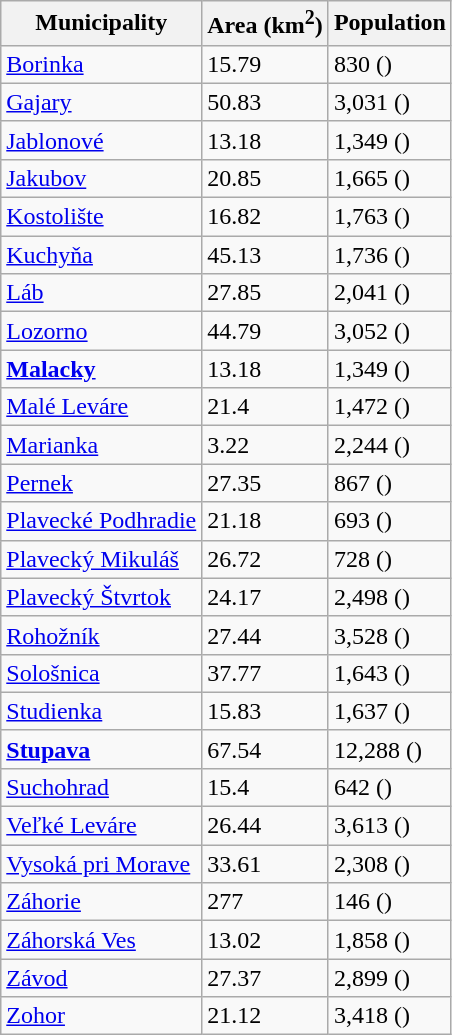<table class="wikitable sortable">
<tr>
<th>Municipality</th>
<th>Area (km<sup>2</sup>)</th>
<th>Population</th>
</tr>
<tr>
<td><a href='#'>Borinka</a></td>
<td>15.79</td>
<td>830 ()</td>
</tr>
<tr>
<td><a href='#'>Gajary</a></td>
<td>50.83</td>
<td>3,031 ()</td>
</tr>
<tr>
<td><a href='#'>Jablonové</a></td>
<td>13.18</td>
<td>1,349 ()</td>
</tr>
<tr>
<td><a href='#'>Jakubov</a></td>
<td>20.85</td>
<td>1,665 ()</td>
</tr>
<tr>
<td><a href='#'>Kostolište</a></td>
<td>16.82</td>
<td>1,763 ()</td>
</tr>
<tr>
<td><a href='#'>Kuchyňa</a></td>
<td>45.13</td>
<td>1,736 ()</td>
</tr>
<tr>
<td><a href='#'>Láb</a></td>
<td>27.85</td>
<td>2,041 ()</td>
</tr>
<tr>
<td><a href='#'>Lozorno</a></td>
<td>44.79</td>
<td>3,052 ()</td>
</tr>
<tr>
<td><strong><a href='#'>Malacky</a></strong></td>
<td>13.18</td>
<td>1,349 ()</td>
</tr>
<tr>
<td><a href='#'>Malé Leváre</a></td>
<td>21.4</td>
<td>1,472 ()</td>
</tr>
<tr>
<td><a href='#'>Marianka</a></td>
<td>3.22</td>
<td>2,244 ()</td>
</tr>
<tr>
<td><a href='#'>Pernek</a></td>
<td>27.35</td>
<td>867 ()</td>
</tr>
<tr>
<td><a href='#'>Plavecké Podhradie</a></td>
<td>21.18</td>
<td>693 ()</td>
</tr>
<tr>
<td><a href='#'>Plavecký Mikuláš</a></td>
<td>26.72</td>
<td>728 ()</td>
</tr>
<tr>
<td><a href='#'>Plavecký Štvrtok</a></td>
<td>24.17</td>
<td>2,498 ()</td>
</tr>
<tr>
<td><a href='#'>Rohožník</a></td>
<td>27.44</td>
<td>3,528 ()</td>
</tr>
<tr>
<td><a href='#'>Sološnica</a></td>
<td>37.77</td>
<td>1,643 ()</td>
</tr>
<tr>
<td><a href='#'>Studienka</a></td>
<td>15.83</td>
<td>1,637 ()</td>
</tr>
<tr>
<td><strong><a href='#'>Stupava</a></strong></td>
<td>67.54</td>
<td>12,288 ()</td>
</tr>
<tr>
<td><a href='#'>Suchohrad</a></td>
<td>15.4</td>
<td>642 ()</td>
</tr>
<tr>
<td><a href='#'>Veľké Leváre</a></td>
<td>26.44</td>
<td>3,613 ()</td>
</tr>
<tr>
<td><a href='#'>Vysoká pri Morave</a></td>
<td>33.61</td>
<td>2,308 ()</td>
</tr>
<tr>
<td><a href='#'>Záhorie</a></td>
<td>277</td>
<td>146 ()</td>
</tr>
<tr>
<td><a href='#'>Záhorská Ves</a></td>
<td>13.02</td>
<td>1,858 ()</td>
</tr>
<tr>
<td><a href='#'>Závod</a></td>
<td>27.37</td>
<td>2,899 ()</td>
</tr>
<tr>
<td><a href='#'>Zohor</a></td>
<td>21.12</td>
<td>3,418 ()</td>
</tr>
</table>
